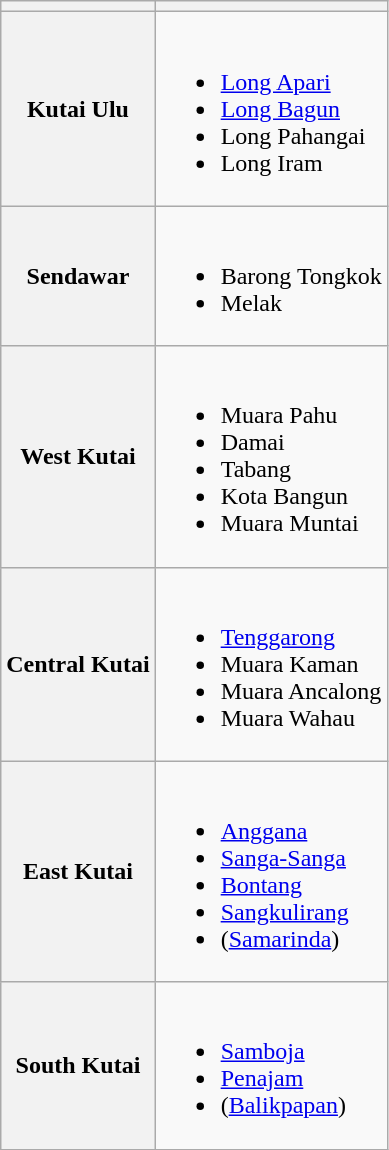<table class="wikitable">
<tr>
<th></th>
<th></th>
</tr>
<tr>
<th>Kutai Ulu</th>
<td><br><ul><li><a href='#'>Long Apari</a></li><li><a href='#'>Long Bagun</a></li><li>Long Pahangai</li><li>Long Iram</li></ul></td>
</tr>
<tr>
<th>Sendawar</th>
<td><br><ul><li>Barong Tongkok</li><li>Melak</li></ul></td>
</tr>
<tr>
<th>West Kutai</th>
<td><br><ul><li>Muara Pahu</li><li>Damai</li><li>Tabang</li><li>Kota Bangun</li><li>Muara Muntai</li></ul></td>
</tr>
<tr>
<th>Central Kutai</th>
<td><br><ul><li><a href='#'>Tenggarong</a></li><li>Muara Kaman</li><li>Muara Ancalong</li><li>Muara Wahau</li></ul></td>
</tr>
<tr>
<th>East Kutai</th>
<td><br><ul><li><a href='#'>Anggana</a></li><li><a href='#'>Sanga-Sanga</a></li><li><a href='#'>Bontang</a></li><li><a href='#'>Sangkulirang</a></li><li>(<a href='#'>Samarinda</a>)</li></ul></td>
</tr>
<tr>
<th>South Kutai</th>
<td><br><ul><li><a href='#'>Samboja</a></li><li><a href='#'>Penajam</a></li><li>(<a href='#'>Balikpapan</a>)</li></ul></td>
</tr>
</table>
